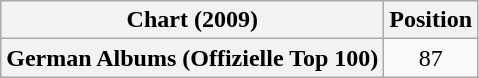<table class="wikitable plainrowheaders">
<tr>
<th>Chart (2009)</th>
<th>Position</th>
</tr>
<tr>
<th scope="row">German Albums (Offizielle Top 100)</th>
<td align=center>87</td>
</tr>
</table>
